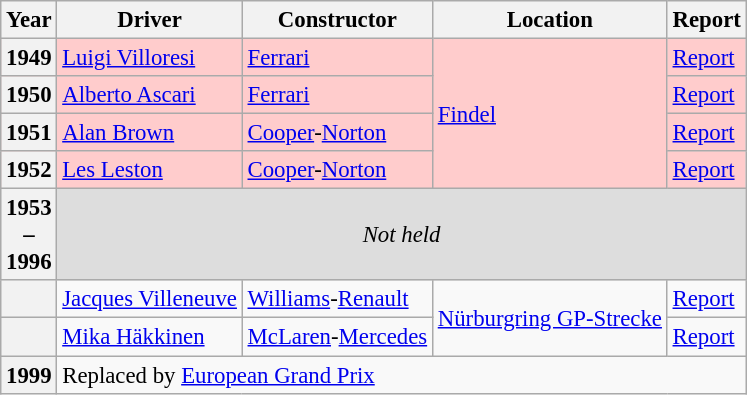<table class="wikitable" style="font-size: 95%;">
<tr>
<th>Year</th>
<th>Driver</th>
<th>Constructor</th>
<th>Location</th>
<th>Report</th>
</tr>
<tr style="background:#FFCCCC;">
<th>1949</th>
<td> <a href='#'>Luigi Villoresi</a></td>
<td><a href='#'>Ferrari</a></td>
<td rowspan="4"><a href='#'>Findel</a></td>
<td><a href='#'>Report</a></td>
</tr>
<tr style="background:#FFCCCC;">
<th>1950</th>
<td> <a href='#'>Alberto Ascari</a></td>
<td><a href='#'>Ferrari</a></td>
<td><a href='#'>Report</a></td>
</tr>
<tr style="background:#FFCCCC;">
<th>1951</th>
<td> <a href='#'>Alan Brown</a></td>
<td><a href='#'>Cooper</a>-<a href='#'>Norton</a></td>
<td><a href='#'>Report</a></td>
</tr>
<tr style="background:#FFCCCC;">
<th>1952</th>
<td> <a href='#'>Les Leston</a></td>
<td><a href='#'>Cooper</a>-<a href='#'>Norton</a></td>
<td><a href='#'>Report</a></td>
</tr>
<tr style="background:#DDDDDD;">
<th>1953<br>–<br>1996</th>
<td align=center colspan=4><em>Not held</em></td>
</tr>
<tr>
<th></th>
<td> <a href='#'>Jacques Villeneuve</a></td>
<td><a href='#'>Williams</a>-<a href='#'>Renault</a></td>
<td rowspan="2"><a href='#'>Nürburgring GP-Strecke</a></td>
<td><a href='#'>Report</a></td>
</tr>
<tr>
<th></th>
<td> <a href='#'>Mika Häkkinen</a></td>
<td><a href='#'>McLaren</a>-<a href='#'>Mercedes</a></td>
<td><a href='#'>Report</a></td>
</tr>
<tr>
<th>1999</th>
<td colspan="4">Replaced by <a href='#'>European Grand Prix</a></td>
</tr>
</table>
